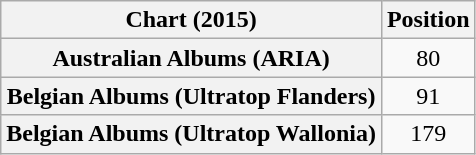<table class="wikitable sortable plainrowheaders" style="text-align:center">
<tr>
<th scope="col">Chart (2015)</th>
<th scope="col">Position</th>
</tr>
<tr>
<th scope="row">Australian Albums (ARIA)</th>
<td>80</td>
</tr>
<tr>
<th scope="row">Belgian Albums (Ultratop Flanders)</th>
<td>91</td>
</tr>
<tr>
<th scope="row">Belgian Albums (Ultratop Wallonia)</th>
<td>179</td>
</tr>
</table>
